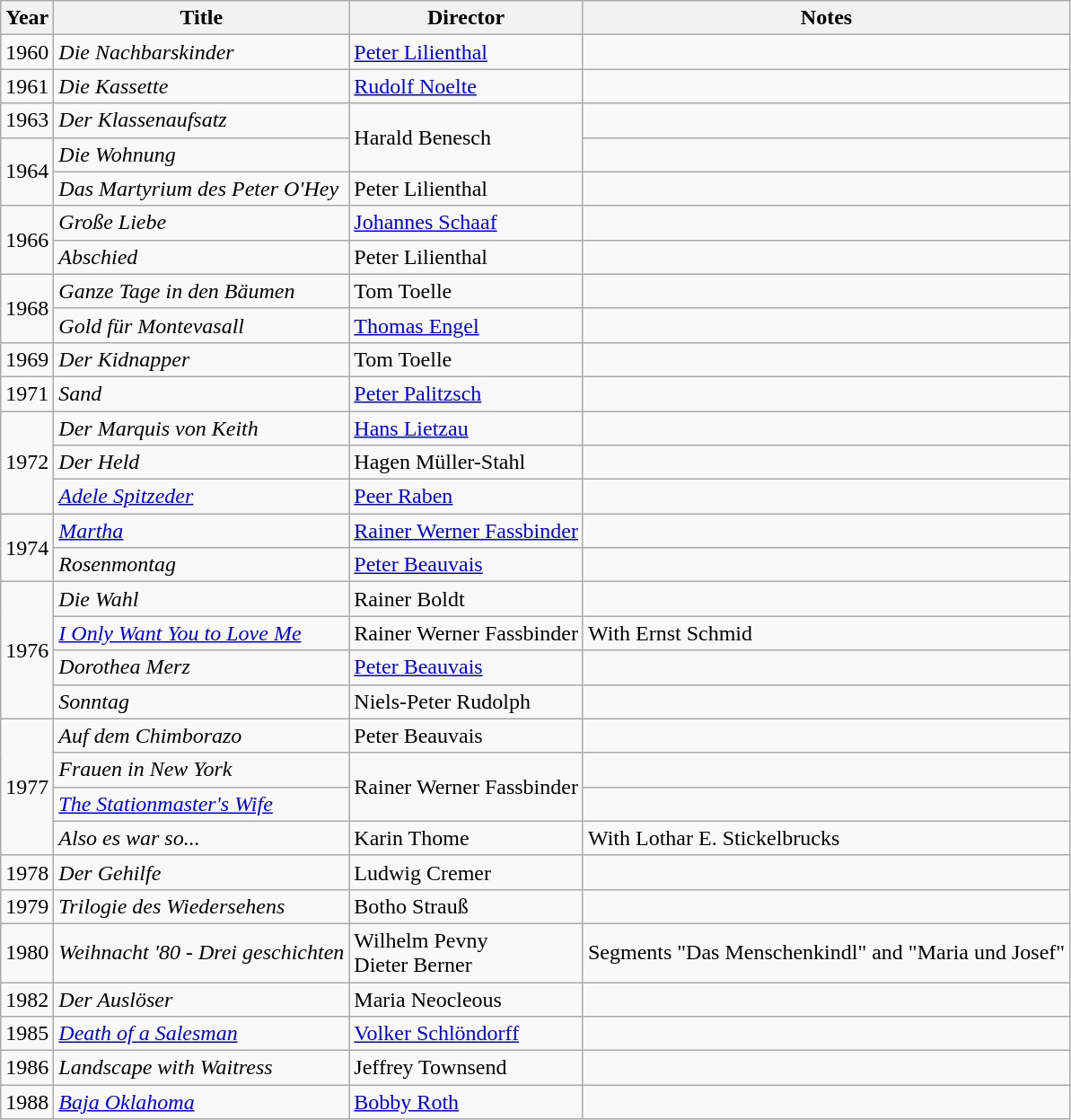<table class="wikitable">
<tr>
<th>Year</th>
<th>Title</th>
<th>Director</th>
<th>Notes</th>
</tr>
<tr>
<td>1960</td>
<td><em>Die Nachbarskinder</em></td>
<td><a href='#'>Peter Lilienthal</a></td>
<td></td>
</tr>
<tr>
<td>1961</td>
<td><em>Die Kassette</em></td>
<td><a href='#'>Rudolf Noelte</a></td>
<td></td>
</tr>
<tr>
<td>1963</td>
<td><em>Der Klassenaufsatz</em></td>
<td rowspan=2>Harald Benesch</td>
<td></td>
</tr>
<tr>
<td rowspan=2>1964</td>
<td><em>Die Wohnung</em></td>
<td></td>
</tr>
<tr>
<td><em>Das Martyrium des Peter O'Hey</em></td>
<td>Peter Lilienthal</td>
<td></td>
</tr>
<tr>
<td rowspan=2>1966</td>
<td><em>Große Liebe</em></td>
<td><a href='#'>Johannes Schaaf</a></td>
<td></td>
</tr>
<tr>
<td><em>Abschied</em></td>
<td>Peter Lilienthal</td>
<td></td>
</tr>
<tr>
<td rowspan=2>1968</td>
<td><em>Ganze Tage in den Bäumen</em></td>
<td>Tom Toelle</td>
<td></td>
</tr>
<tr>
<td><em>Gold für Montevasall</em></td>
<td><a href='#'>Thomas Engel</a></td>
<td></td>
</tr>
<tr>
<td>1969</td>
<td><em>Der Kidnapper</em></td>
<td>Tom Toelle</td>
<td></td>
</tr>
<tr>
<td>1971</td>
<td><em>Sand</em></td>
<td><a href='#'>Peter Palitzsch</a></td>
<td></td>
</tr>
<tr>
<td rowspan=3>1972</td>
<td><em>Der Marquis von Keith</em></td>
<td><a href='#'>Hans Lietzau</a></td>
<td></td>
</tr>
<tr>
<td><em>Der Held</em></td>
<td>Hagen Müller-Stahl</td>
<td></td>
</tr>
<tr>
<td><em><a href='#'>Adele Spitzeder</a></em></td>
<td><a href='#'>Peer Raben</a></td>
<td></td>
</tr>
<tr>
<td rowspan=2>1974</td>
<td><em><a href='#'>Martha</a></em></td>
<td><a href='#'>Rainer Werner Fassbinder</a></td>
<td></td>
</tr>
<tr>
<td><em>Rosenmontag</em></td>
<td><a href='#'>Peter Beauvais</a></td>
<td></td>
</tr>
<tr>
<td rowspan=4>1976</td>
<td><em>Die Wahl</em></td>
<td>Rainer Boldt</td>
<td></td>
</tr>
<tr>
<td><em><a href='#'>I Only Want You to Love Me</a></em></td>
<td>Rainer Werner Fassbinder</td>
<td>With Ernst Schmid</td>
</tr>
<tr>
<td><em>Dorothea Merz</em></td>
<td><a href='#'>Peter Beauvais</a></td>
<td></td>
</tr>
<tr>
<td><em>Sonntag</em></td>
<td>Niels-Peter Rudolph</td>
<td></td>
</tr>
<tr>
<td rowspan=4>1977</td>
<td><em>Auf dem Chimborazo</em></td>
<td>Peter Beauvais</td>
<td></td>
</tr>
<tr>
<td><em>Frauen in New York</em></td>
<td rowspan=2>Rainer Werner Fassbinder</td>
<td></td>
</tr>
<tr>
<td><em><a href='#'>The Stationmaster's Wife</a></em></td>
<td></td>
</tr>
<tr>
<td><em>Also es war so...</em></td>
<td>Karin Thome</td>
<td>With Lothar E. Stickelbrucks</td>
</tr>
<tr>
<td>1978</td>
<td><em>Der Gehilfe</em></td>
<td>Ludwig Cremer</td>
<td></td>
</tr>
<tr>
<td>1979</td>
<td><em>Trilogie des Wiedersehens</em></td>
<td>Botho Strauß</td>
<td></td>
</tr>
<tr>
<td>1980</td>
<td><em>Weihnacht '80 - Drei geschichten</em></td>
<td>Wilhelm Pevny<br>Dieter Berner</td>
<td>Segments "Das Menschenkindl" and "Maria und Josef"</td>
</tr>
<tr>
<td>1982</td>
<td><em>Der Auslöser</em></td>
<td>Maria Neocleous</td>
<td></td>
</tr>
<tr>
<td>1985</td>
<td><em><a href='#'>Death of a Salesman</a></em></td>
<td><a href='#'>Volker Schlöndorff</a></td>
<td></td>
</tr>
<tr>
<td>1986</td>
<td><em>Landscape with Waitress</em></td>
<td>Jeffrey Townsend</td>
<td></td>
</tr>
<tr>
<td>1988</td>
<td><em><a href='#'>Baja Oklahoma</a></em></td>
<td><a href='#'>Bobby Roth</a></td>
<td></td>
</tr>
</table>
